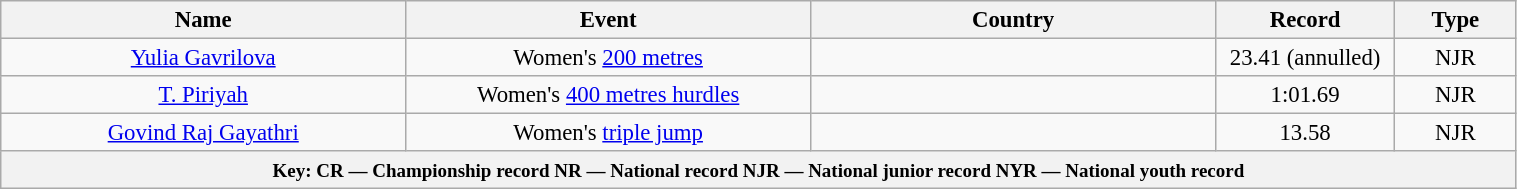<table class="wikitable" style="text-align: center; font-size:95%" width=80%>
<tr>
<th width="150">Name</th>
<th width="150">Event</th>
<th width="150">Country</th>
<th width="50">Record</th>
<th width="40">Type</th>
</tr>
<tr>
<td><a href='#'>Yulia Gavrilova</a></td>
<td>Women's <a href='#'>200 metres</a></td>
<td></td>
<td>23.41 (annulled)</td>
<td>NJR</td>
</tr>
<tr>
<td><a href='#'>T. Piriyah</a></td>
<td>Women's <a href='#'>400 metres hurdles</a></td>
<td></td>
<td>1:01.69</td>
<td>NJR</td>
</tr>
<tr>
<td><a href='#'>Govind Raj Gayathri</a></td>
<td>Women's <a href='#'>triple jump</a></td>
<td></td>
<td>13.58</td>
<td>NJR</td>
</tr>
<tr>
<th colspan=5><small>Key: CR — Championship record  NR — National record  NJR — National junior record  NYR — National youth record</small></th>
</tr>
</table>
